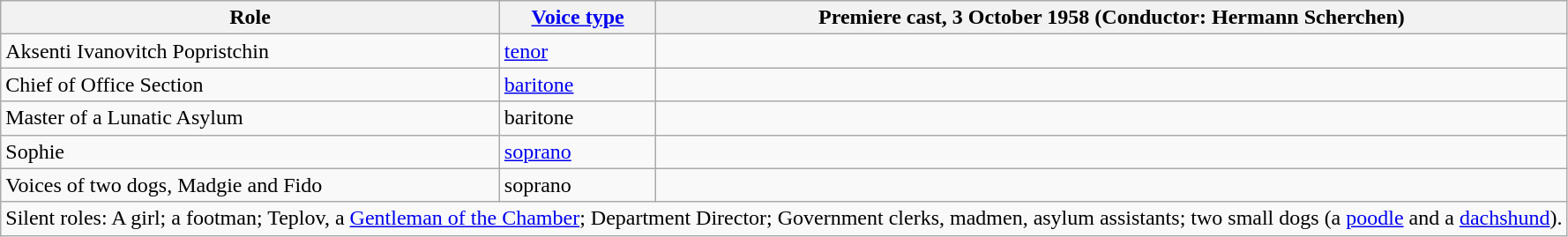<table class="wikitable">
<tr>
<th>Role</th>
<th><a href='#'>Voice type</a></th>
<th>Premiere cast, 3 October 1958 (Conductor: Hermann Scherchen)</th>
</tr>
<tr>
<td>Aksenti Ivanovitch Popristchin</td>
<td><a href='#'>tenor</a></td>
<td></td>
</tr>
<tr>
<td>Chief of Office Section</td>
<td><a href='#'>baritone</a></td>
<td></td>
</tr>
<tr>
<td>Master of a Lunatic Asylum</td>
<td>baritone</td>
<td></td>
</tr>
<tr>
<td>Sophie</td>
<td><a href='#'>soprano</a></td>
<td></td>
</tr>
<tr>
<td>Voices of two dogs, Madgie and Fido</td>
<td>soprano</td>
<td></td>
</tr>
<tr>
<td colspan="3">Silent roles: A girl; a footman; Teplov, a <a href='#'>Gentleman of the Chamber</a>; Department Director; Government clerks, madmen, asylum assistants; two small dogs (a <a href='#'>poodle</a> and a <a href='#'>dachshund</a>).</td>
</tr>
</table>
